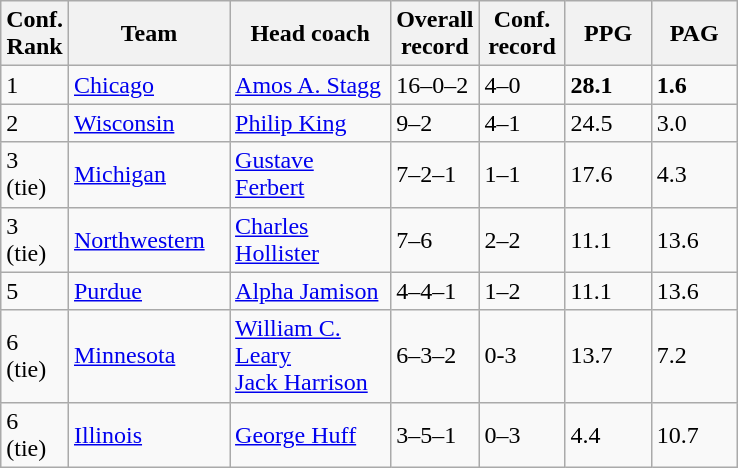<table class="sortable wikitable">
<tr>
<th width="25">Conf. Rank</th>
<th width="100">Team</th>
<th width="100">Head coach</th>
<th width="50">Overall record</th>
<th width="50">Conf. record</th>
<th width="50">PPG</th>
<th width="50">PAG</th>
</tr>
<tr align="left" bgcolor="">
<td>1</td>
<td><a href='#'>Chicago</a></td>
<td><a href='#'>Amos A. Stagg</a></td>
<td>16–0–2</td>
<td>4–0</td>
<td><strong>28.1</strong></td>
<td><strong>1.6</strong></td>
</tr>
<tr align="left" bgcolor="">
<td>2</td>
<td><a href='#'>Wisconsin</a></td>
<td><a href='#'>Philip King</a></td>
<td>9–2</td>
<td>4–1</td>
<td>24.5</td>
<td>3.0</td>
</tr>
<tr align="left" bgcolor="">
<td>3 (tie)</td>
<td><a href='#'>Michigan</a></td>
<td><a href='#'>Gustave Ferbert</a></td>
<td>7–2–1</td>
<td>1–1</td>
<td>17.6</td>
<td>4.3</td>
</tr>
<tr align="left" bgcolor="">
<td>3 (tie)</td>
<td><a href='#'>Northwestern</a></td>
<td><a href='#'>Charles Hollister</a></td>
<td>7–6</td>
<td>2–2</td>
<td>11.1</td>
<td>13.6</td>
</tr>
<tr align="left" bgcolor="">
<td>5</td>
<td><a href='#'>Purdue</a></td>
<td><a href='#'>Alpha Jamison</a></td>
<td>4–4–1</td>
<td>1–2</td>
<td>11.1</td>
<td>13.6</td>
</tr>
<tr align="left" bgcolor="">
<td>6 (tie)</td>
<td><a href='#'>Minnesota</a></td>
<td><a href='#'>William C. Leary</a><br><a href='#'>Jack Harrison</a></td>
<td>6–3–2</td>
<td>0-3</td>
<td>13.7</td>
<td>7.2</td>
</tr>
<tr align="left" bgcolor="">
<td>6 (tie)</td>
<td><a href='#'>Illinois</a></td>
<td><a href='#'>George Huff</a></td>
<td>3–5–1</td>
<td>0–3</td>
<td>4.4</td>
<td>10.7</td>
</tr>
</table>
